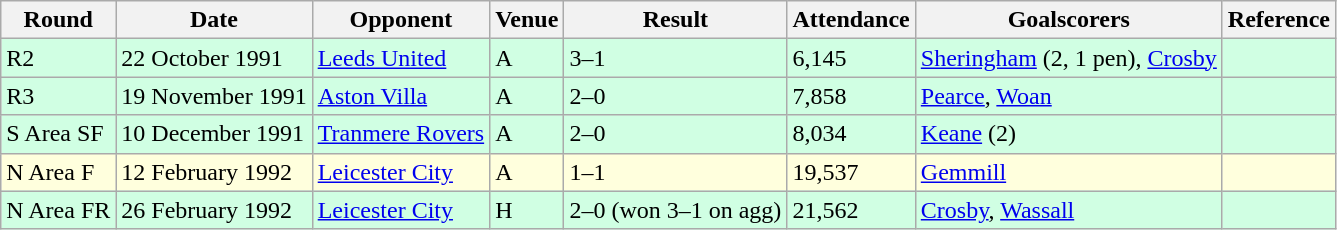<table class="wikitable">
<tr>
<th>Round</th>
<th>Date</th>
<th>Opponent</th>
<th>Venue</th>
<th>Result</th>
<th>Attendance</th>
<th>Goalscorers</th>
<th>Reference</th>
</tr>
<tr style="background-color: #d0ffe3;">
<td>R2</td>
<td>22 October 1991</td>
<td><a href='#'>Leeds United</a></td>
<td>A</td>
<td>3–1</td>
<td>6,145</td>
<td><a href='#'>Sheringham</a> (2, 1 pen), <a href='#'>Crosby</a></td>
<td></td>
</tr>
<tr style="background-color: #d0ffe3;">
<td>R3</td>
<td>19 November 1991</td>
<td><a href='#'>Aston Villa</a></td>
<td>A</td>
<td>2–0</td>
<td>7,858</td>
<td><a href='#'>Pearce</a>, <a href='#'>Woan</a></td>
<td></td>
</tr>
<tr style="background-color: #d0ffe3;">
<td>S Area SF</td>
<td>10 December 1991</td>
<td><a href='#'>Tranmere Rovers</a></td>
<td>A</td>
<td>2–0</td>
<td>8,034</td>
<td><a href='#'>Keane</a> (2)</td>
<td></td>
</tr>
<tr style="background-color: #ffffdd;">
<td>N Area F</td>
<td>12 February 1992</td>
<td><a href='#'>Leicester City</a></td>
<td>A</td>
<td>1–1</td>
<td>19,537</td>
<td><a href='#'>Gemmill</a></td>
<td></td>
</tr>
<tr style="background-color: #d0ffe3;">
<td>N Area FR</td>
<td>26 February 1992</td>
<td><a href='#'>Leicester City</a></td>
<td>H</td>
<td>2–0 (won 3–1 on agg)</td>
<td>21,562</td>
<td><a href='#'>Crosby</a>, <a href='#'>Wassall</a></td>
<td></td>
</tr>
</table>
